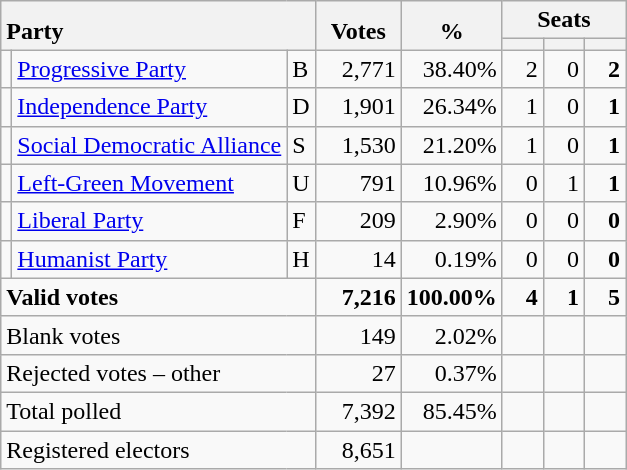<table class="wikitable" border="1" style="text-align:right;">
<tr>
<th style="text-align:left;" valign=bottom rowspan=2 colspan=3>Party</th>
<th align=center valign=bottom rowspan=2 width="50">Votes</th>
<th align=center valign=bottom rowspan=2 width="50">%</th>
<th colspan=3>Seats</th>
</tr>
<tr>
<th align=center valign=bottom width="20"><small></small></th>
<th align=center valign=bottom width="20"><small><a href='#'></a></small></th>
<th align=center valign=bottom width="20"><small></small></th>
</tr>
<tr>
<td></td>
<td align=left><a href='#'>Progressive Party</a></td>
<td align=left>B</td>
<td>2,771</td>
<td>38.40%</td>
<td>2</td>
<td>0</td>
<td><strong>2</strong></td>
</tr>
<tr>
<td></td>
<td align=left><a href='#'>Independence Party</a></td>
<td align=left>D</td>
<td>1,901</td>
<td>26.34%</td>
<td>1</td>
<td>0</td>
<td><strong>1</strong></td>
</tr>
<tr>
<td></td>
<td align=left><a href='#'>Social Democratic Alliance</a></td>
<td align=left>S</td>
<td>1,530</td>
<td>21.20%</td>
<td>1</td>
<td>0</td>
<td><strong>1</strong></td>
</tr>
<tr>
<td></td>
<td align=left><a href='#'>Left-Green Movement</a></td>
<td align=left>U</td>
<td>791</td>
<td>10.96%</td>
<td>0</td>
<td>1</td>
<td><strong>1</strong></td>
</tr>
<tr>
<td></td>
<td align=left><a href='#'>Liberal Party</a></td>
<td align=left>F</td>
<td>209</td>
<td>2.90%</td>
<td>0</td>
<td>0</td>
<td><strong>0</strong></td>
</tr>
<tr>
<td></td>
<td align=left><a href='#'>Humanist Party</a></td>
<td align=left>H</td>
<td>14</td>
<td>0.19%</td>
<td>0</td>
<td>0</td>
<td><strong>0</strong></td>
</tr>
<tr style="font-weight:bold">
<td align=left colspan=3>Valid votes</td>
<td>7,216</td>
<td>100.00%</td>
<td>4</td>
<td>1</td>
<td>5</td>
</tr>
<tr>
<td align=left colspan=3>Blank votes</td>
<td>149</td>
<td>2.02%</td>
<td></td>
<td></td>
<td></td>
</tr>
<tr>
<td align=left colspan=3>Rejected votes – other</td>
<td>27</td>
<td>0.37%</td>
<td></td>
<td></td>
<td></td>
</tr>
<tr>
<td align=left colspan=3>Total polled</td>
<td>7,392</td>
<td>85.45%</td>
<td></td>
<td></td>
<td></td>
</tr>
<tr>
<td align=left colspan=3>Registered electors</td>
<td>8,651</td>
<td></td>
<td></td>
<td></td>
<td></td>
</tr>
</table>
